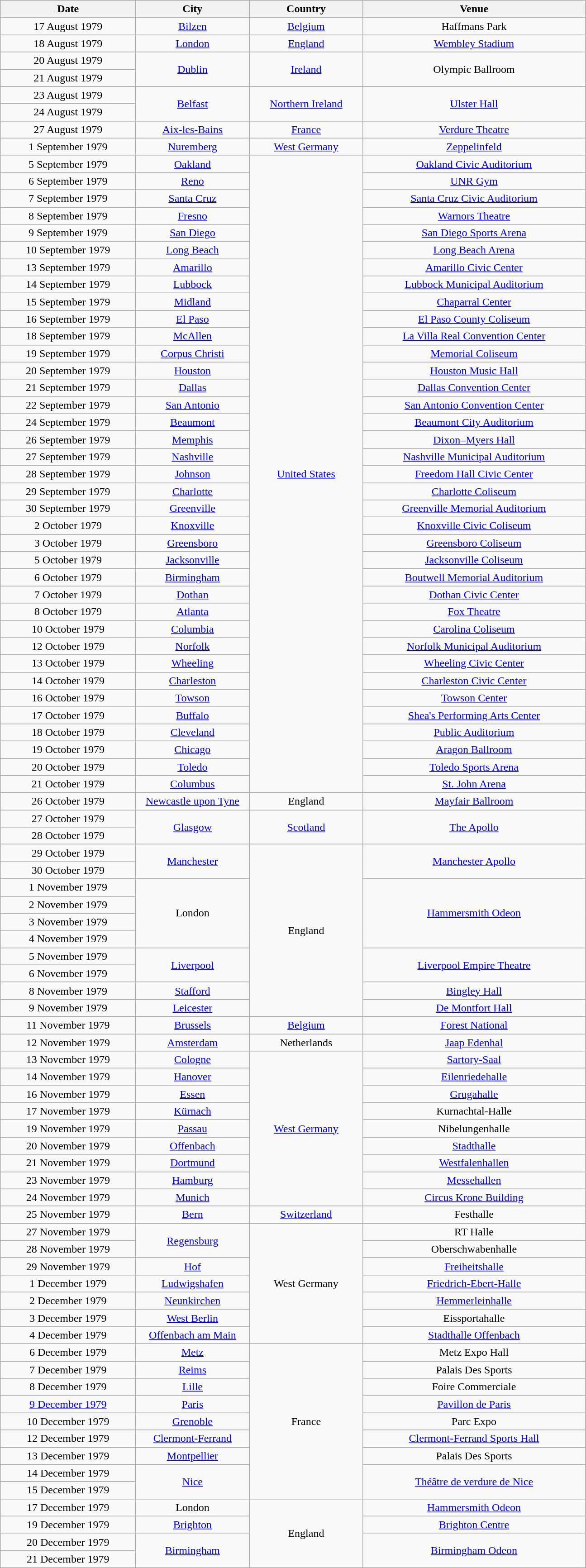<table class="wikitable" style="text-align:center;">
<tr>
<th scope="col" style="width:12em;">Date</th>
<th scope="col" style="width:10em;">City</th>
<th scope="col" style="width:10em;">Country</th>
<th scope="col" style="width:20em;">Venue</th>
</tr>
<tr>
<td>17 August 1979</td>
<td><a href='#'>Bilzen</a></td>
<td><a href='#'>Belgium</a></td>
<td>Haffmans Park</td>
</tr>
<tr>
<td>18 August 1979</td>
<td><a href='#'>London</a></td>
<td><a href='#'>England</a></td>
<td><a href='#'>Wembley Stadium</a></td>
</tr>
<tr>
<td>20 August 1979</td>
<td rowspan="2"><a href='#'>Dublin</a></td>
<td rowspan="2"><a href='#'>Ireland</a></td>
<td rowspan="2">Olympic Ballroom</td>
</tr>
<tr>
<td>21 August 1979</td>
</tr>
<tr>
<td>23 August 1979</td>
<td rowspan="2"><a href='#'>Belfast</a></td>
<td rowspan="2"><a href='#'>Northern Ireland</a></td>
<td rowspan="2"><a href='#'>Ulster Hall</a></td>
</tr>
<tr>
<td>24 August 1979</td>
</tr>
<tr>
<td>27 August 1979</td>
<td><a href='#'>Aix-les-Bains</a></td>
<td><a href='#'>France</a></td>
<td><a href='#'>Verdure Theatre</a></td>
</tr>
<tr>
<td>1 September 1979</td>
<td><a href='#'>Nuremberg</a></td>
<td><a href='#'>West Germany</a></td>
<td><a href='#'>Zeppelinfeld</a></td>
</tr>
<tr>
<td>5 September 1979</td>
<td><a href='#'>Oakland</a></td>
<td rowspan="37"><a href='#'>United States</a></td>
<td><a href='#'>Oakland Civic Auditorium</a></td>
</tr>
<tr>
<td>6 September 1979</td>
<td><a href='#'>Reno</a></td>
<td><a href='#'>UNR Gym</a></td>
</tr>
<tr>
<td>7 September 1979</td>
<td><a href='#'>Santa Cruz</a></td>
<td><a href='#'>Santa Cruz Civic Auditorium</a></td>
</tr>
<tr>
<td>8 September 1979</td>
<td><a href='#'>Fresno</a></td>
<td><a href='#'>Warnors Theatre</a></td>
</tr>
<tr>
<td>9 September 1979</td>
<td><a href='#'>San Diego</a></td>
<td><a href='#'>San Diego Sports Arena</a></td>
</tr>
<tr>
<td>10 September 1979</td>
<td><a href='#'>Long Beach</a></td>
<td><a href='#'>Long Beach Arena</a></td>
</tr>
<tr>
<td>13 September 1979</td>
<td><a href='#'>Amarillo</a></td>
<td><a href='#'>Amarillo Civic Center</a></td>
</tr>
<tr>
<td>14 September 1979</td>
<td><a href='#'>Lubbock</a></td>
<td><a href='#'>Lubbock Municipal Auditorium</a></td>
</tr>
<tr>
<td>15 September 1979</td>
<td><a href='#'>Midland</a></td>
<td><a href='#'>Chaparral Center</a></td>
</tr>
<tr>
<td>16 September 1979</td>
<td><a href='#'>El Paso</a></td>
<td><a href='#'>El Paso County Coliseum</a></td>
</tr>
<tr>
<td>18 September 1979</td>
<td><a href='#'>McAllen</a></td>
<td><a href='#'>La Villa Real Convention Center</a></td>
</tr>
<tr>
<td>19 September 1979</td>
<td><a href='#'>Corpus Christi</a></td>
<td><a href='#'>Memorial Coliseum</a></td>
</tr>
<tr>
<td>20 September 1979</td>
<td><a href='#'>Houston</a></td>
<td><a href='#'>Houston Music Hall</a></td>
</tr>
<tr>
<td>21 September 1979</td>
<td><a href='#'>Dallas</a></td>
<td><a href='#'>Dallas Convention Center</a></td>
</tr>
<tr>
<td>22 September 1979</td>
<td><a href='#'>San Antonio</a></td>
<td><a href='#'>San Antonio Convention Center</a></td>
</tr>
<tr>
<td>24 September 1979</td>
<td><a href='#'>Beaumont</a></td>
<td><a href='#'>Beaumont City Auditorium</a></td>
</tr>
<tr>
<td>26 September 1979</td>
<td><a href='#'>Memphis</a></td>
<td><a href='#'>Dixon–Myers Hall</a></td>
</tr>
<tr>
<td>27 September 1979</td>
<td><a href='#'>Nashville</a></td>
<td><a href='#'>Nashville Municipal Auditorium</a></td>
</tr>
<tr>
<td>28 September 1979</td>
<td><a href='#'>Johnson</a></td>
<td><a href='#'>Freedom Hall Civic Center</a></td>
</tr>
<tr>
<td>29 September 1979</td>
<td><a href='#'>Charlotte</a></td>
<td><a href='#'>Charlotte Coliseum</a></td>
</tr>
<tr>
<td>30 September 1979</td>
<td><a href='#'>Greenville</a></td>
<td><a href='#'>Greenville Memorial Auditorium</a></td>
</tr>
<tr>
<td>2 October 1979</td>
<td><a href='#'>Knoxville</a></td>
<td><a href='#'>Knoxville Civic Coliseum</a></td>
</tr>
<tr>
<td>3 October 1979</td>
<td><a href='#'>Greensboro</a></td>
<td><a href='#'>Greensboro Coliseum</a></td>
</tr>
<tr>
<td>5 October 1979</td>
<td><a href='#'>Jacksonville</a></td>
<td><a href='#'>Jacksonville Coliseum</a></td>
</tr>
<tr>
<td>6 October 1979</td>
<td><a href='#'>Birmingham</a></td>
<td><a href='#'>Boutwell Memorial Auditorium</a></td>
</tr>
<tr>
<td>7 October 1979</td>
<td><a href='#'>Dothan</a></td>
<td><a href='#'>Dothan Civic Center</a></td>
</tr>
<tr>
<td>8 October 1979</td>
<td><a href='#'>Atlanta</a></td>
<td><a href='#'>Fox Theatre</a></td>
</tr>
<tr>
<td>10 October 1979</td>
<td><a href='#'>Columbia</a></td>
<td><a href='#'>Carolina Coliseum</a></td>
</tr>
<tr>
<td>12 October 1979</td>
<td><a href='#'>Norfolk</a></td>
<td><a href='#'>Norfolk Municipal Auditorium</a></td>
</tr>
<tr>
<td>13 October 1979</td>
<td><a href='#'>Wheeling</a></td>
<td><a href='#'>Wheeling Civic Center</a></td>
</tr>
<tr>
<td>14 October 1979</td>
<td><a href='#'>Charleston</a></td>
<td><a href='#'>Charleston Civic Center</a></td>
</tr>
<tr>
<td>16 October 1979</td>
<td><a href='#'>Towson</a></td>
<td><a href='#'>Towson Center</a></td>
</tr>
<tr>
<td>17 October 1979</td>
<td><a href='#'>Buffalo</a></td>
<td><a href='#'>Shea's Performing Arts Center</a></td>
</tr>
<tr>
<td>18 October 1979</td>
<td><a href='#'>Cleveland</a></td>
<td><a href='#'>Public Auditorium</a></td>
</tr>
<tr>
<td>19 October 1979</td>
<td><a href='#'>Chicago</a></td>
<td><a href='#'>Aragon Ballroom</a></td>
</tr>
<tr>
<td>20 October 1979</td>
<td><a href='#'>Toledo</a></td>
<td><a href='#'>Toledo Sports Arena</a></td>
</tr>
<tr>
<td>21 October 1979</td>
<td><a href='#'>Columbus</a></td>
<td><a href='#'>St. John Arena</a></td>
</tr>
<tr>
<td>26 October 1979</td>
<td><a href='#'>Newcastle upon Tyne</a></td>
<td>England</td>
<td><a href='#'>Mayfair Ballroom</a></td>
</tr>
<tr>
<td>27 October 1979</td>
<td rowspan="2"><a href='#'>Glasgow</a></td>
<td rowspan="2"><a href='#'>Scotland</a></td>
<td rowspan="2"><a href='#'>The Apollo</a></td>
</tr>
<tr>
<td>28 October 1979</td>
</tr>
<tr>
<td>29 October 1979</td>
<td rowspan="2"><a href='#'>Manchester</a></td>
<td rowspan="10">England</td>
<td rowspan="2"><a href='#'>Manchester Apollo</a></td>
</tr>
<tr>
<td>30 October 1979</td>
</tr>
<tr>
<td>1 November 1979</td>
<td rowspan="4">London</td>
<td rowspan="4"><a href='#'>Hammersmith Odeon</a></td>
</tr>
<tr>
<td>2 November 1979</td>
</tr>
<tr>
<td>3 November 1979</td>
</tr>
<tr>
<td>4 November 1979</td>
</tr>
<tr>
<td>5 November 1979</td>
<td rowspan="2"><a href='#'>Liverpool</a></td>
<td rowspan="2"><a href='#'>Liverpool Empire Theatre</a></td>
</tr>
<tr>
<td>6 November 1979</td>
</tr>
<tr>
<td>8 November 1979</td>
<td><a href='#'>Stafford</a></td>
<td><a href='#'>Bingley Hall</a></td>
</tr>
<tr>
<td>9 November 1979</td>
<td><a href='#'>Leicester</a></td>
<td><a href='#'>De Montfort Hall</a></td>
</tr>
<tr>
<td>11 November 1979</td>
<td><a href='#'>Brussels</a></td>
<td><a href='#'>Belgium</a></td>
<td><a href='#'>Forest National</a></td>
</tr>
<tr>
<td>12 November 1979</td>
<td><a href='#'>Amsterdam</a></td>
<td>Netherlands</td>
<td><a href='#'>Jaap Edenhal</a></td>
</tr>
<tr>
<td>13 November 1979</td>
<td><a href='#'>Cologne</a></td>
<td rowspan="9"><a href='#'>West Germany</a></td>
<td><a href='#'>Sartory-Saal</a></td>
</tr>
<tr>
<td>14 November 1979</td>
<td><a href='#'>Hanover</a></td>
<td><a href='#'>Eilenriedehalle</a></td>
</tr>
<tr>
<td>16 November 1979</td>
<td><a href='#'>Essen</a></td>
<td><a href='#'>Grugahalle</a></td>
</tr>
<tr>
<td>17 November 1979</td>
<td><a href='#'>Kürnach</a></td>
<td>Kurnachtal-Halle</td>
</tr>
<tr>
<td>19 November 1979</td>
<td><a href='#'>Passau</a></td>
<td>Nibelungenhalle</td>
</tr>
<tr>
<td>20 November 1979</td>
<td><a href='#'>Offenbach</a></td>
<td><a href='#'>Stadthalle</a></td>
</tr>
<tr>
<td>21 November 1979</td>
<td><a href='#'>Dortmund</a></td>
<td><a href='#'>Westfalenhallen</a></td>
</tr>
<tr>
<td>23 November 1979</td>
<td><a href='#'>Hamburg</a></td>
<td><a href='#'>Messehallen</a></td>
</tr>
<tr>
<td>24 November 1979</td>
<td><a href='#'>Munich</a></td>
<td><a href='#'>Circus Krone Building</a></td>
</tr>
<tr>
<td>25 November 1979</td>
<td><a href='#'>Bern</a></td>
<td><a href='#'>Switzerland</a></td>
<td>Festhalle</td>
</tr>
<tr>
<td>27 November 1979</td>
<td rowspan="2"><a href='#'>Regensburg</a></td>
<td rowspan="7">West Germany</td>
<td>RT Halle</td>
</tr>
<tr>
<td>28 November 1979</td>
<td>Oberschwabenhalle</td>
</tr>
<tr>
<td>29 November 1979</td>
<td><a href='#'>Hof</a></td>
<td><a href='#'>Freiheitshalle</a></td>
</tr>
<tr>
<td>1 December 1979</td>
<td><a href='#'>Ludwigshafen</a></td>
<td><a href='#'>Friedrich-Ebert-Halle</a></td>
</tr>
<tr>
<td>2 December 1979</td>
<td><a href='#'>Neunkirchen</a></td>
<td><a href='#'>Hemmerleinhalle</a></td>
</tr>
<tr>
<td>3 December 1979</td>
<td><a href='#'>West Berlin</a></td>
<td>Eissportahalle</td>
</tr>
<tr>
<td>4 December 1979</td>
<td><a href='#'>Offenbach am Main</a></td>
<td><a href='#'>Stadthalle Offenbach</a></td>
</tr>
<tr>
<td>6 December 1979</td>
<td><a href='#'>Metz</a></td>
<td rowspan="9">France</td>
<td>Metz Expo Hall</td>
</tr>
<tr>
<td>7 December 1979</td>
<td><a href='#'>Reims</a></td>
<td>Palais Des Sports</td>
</tr>
<tr>
<td>8 December 1979</td>
<td><a href='#'>Lille</a></td>
<td>Foire Commerciale</td>
</tr>
<tr>
<td><a href='#'>9 December 1979</a></td>
<td><a href='#'>Paris</a></td>
<td><a href='#'>Pavillon de Paris</a></td>
</tr>
<tr>
<td>10 December 1979</td>
<td><a href='#'>Grenoble</a></td>
<td>Parc Expo</td>
</tr>
<tr>
<td>12 December 1979</td>
<td><a href='#'>Clermont-Ferrand</a></td>
<td><a href='#'>Clermont-Ferrand Sports Hall</a></td>
</tr>
<tr>
<td>13 December 1979</td>
<td><a href='#'>Montpellier</a></td>
<td>Palais Des Sports</td>
</tr>
<tr>
<td>14 December 1979</td>
<td rowspan="2"><a href='#'>Nice</a></td>
<td rowspan="2"><a href='#'>Théâtre de verdure de Nice</a></td>
</tr>
<tr>
<td>15 December 1979</td>
</tr>
<tr>
<td>17 December 1979</td>
<td>London</td>
<td rowspan="4">England</td>
<td><a href='#'>Hammersmith Odeon</a></td>
</tr>
<tr>
<td>19 December 1979</td>
<td><a href='#'>Brighton</a></td>
<td><a href='#'>Brighton Centre</a></td>
</tr>
<tr>
<td>20 December 1979</td>
<td rowspan="2"><a href='#'>Birmingham</a></td>
<td rowspan="2"><a href='#'>Birmingham Odeon</a></td>
</tr>
<tr>
<td>21 December 1979</td>
</tr>
</table>
